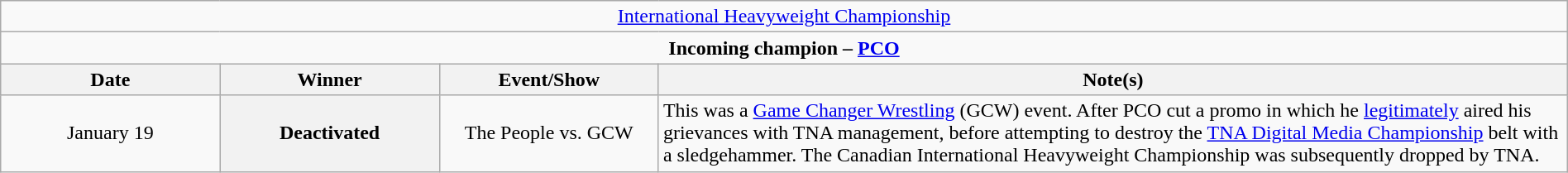<table class="wikitable" style="text-align:center; width:100%;">
<tr>
<td colspan="4" style="text-align: center;"><a href='#'>International Heavyweight Championship</a></td>
</tr>
<tr>
<td colspan="4" style="text-align: center;"><strong>Incoming champion – <a href='#'>PCO</a></strong></td>
</tr>
<tr>
<th width="14%">Date</th>
<th width="14%">Winner</th>
<th width="14%">Event/Show</th>
<th width="58%">Note(s)</th>
</tr>
<tr>
<td>January 19</td>
<th>Deactivated</th>
<td>The People vs. GCW</td>
<td align=left>This was a <a href='#'>Game Changer Wrestling</a> (GCW) event. After PCO cut a promo in which he <a href='#'>legitimately</a> aired his grievances with TNA management, before attempting to destroy the <a href='#'>TNA Digital Media Championship</a> belt with a sledgehammer. The Canadian International Heavyweight Championship was subsequently dropped by TNA.</td>
</tr>
</table>
